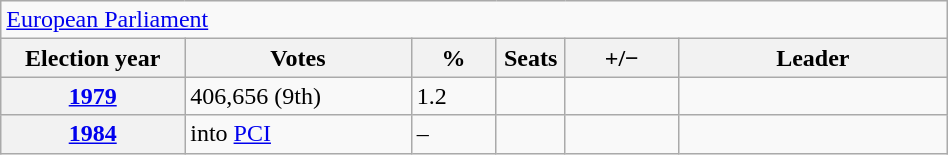<table class=wikitable style="width:50%; border:1px #AAAAFF solid">
<tr>
<td colspan=6><a href='#'>European Parliament</a></td>
</tr>
<tr>
<th width=13%>Election year</th>
<th width=16%>Votes</th>
<th width=6%>%</th>
<th width=1%>Seats</th>
<th width=8%>+/−</th>
<th width=19%>Leader</th>
</tr>
<tr>
<th><a href='#'>1979</a></th>
<td>406,656 (9th)</td>
<td>1.2</td>
<td></td>
<td></td>
<td></td>
</tr>
<tr>
<th><a href='#'>1984</a></th>
<td>into <a href='#'>PCI</a></td>
<td>–</td>
<td></td>
<td></td>
<td></td>
</tr>
</table>
